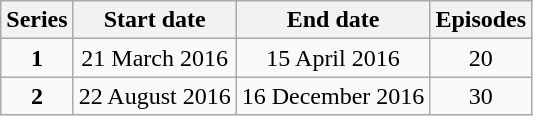<table class="wikitable" style="text-align:center;">
<tr>
<th>Series</th>
<th>Start date</th>
<th>End date</th>
<th>Episodes</th>
</tr>
<tr>
<td><strong>1</strong></td>
<td>21 March 2016</td>
<td>15 April 2016</td>
<td>20</td>
</tr>
<tr>
<td><strong>2</strong></td>
<td>22 August 2016</td>
<td>16 December 2016</td>
<td>30</td>
</tr>
</table>
